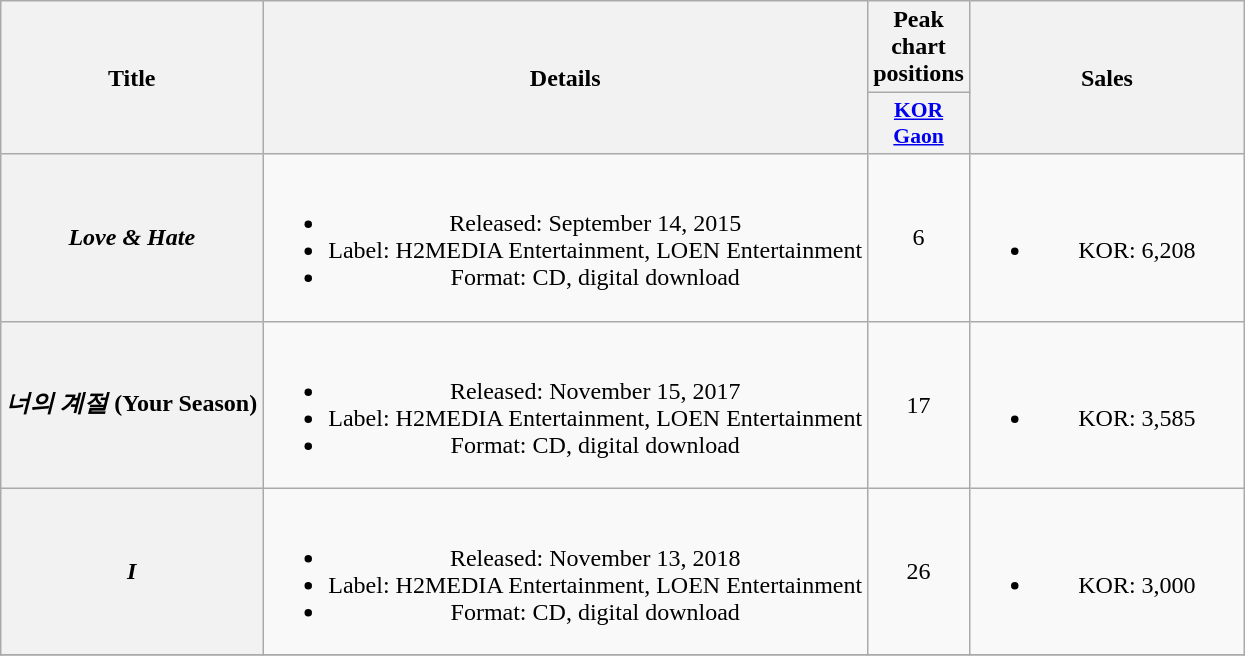<table class="wikitable plainrowheaders" style="text-align:center;">
<tr>
<th scope="col" rowspan="2">Title</th>
<th scope="col" rowspan="2">Details</th>
<th scope="col" colspan="1">Peak chart positions</th>
<th scope="col" rowspan="2" style="width:11em;">Sales</th>
</tr>
<tr>
<th style="width:3em;font-size:90%"><a href='#'>KOR<br>Gaon</a><br></th>
</tr>
<tr>
<th scope="row"><em>Love & Hate</em></th>
<td><br><ul><li>Released: September 14, 2015</li><li>Label: H2MEDIA Entertainment, LOEN Entertainment</li><li>Format: CD, digital download</li></ul></td>
<td>6</td>
<td><br><ul><li>KOR: 6,208</li></ul></td>
</tr>
<tr>
<th scope="row"><em>너의 계절</em> (Your Season)</th>
<td><br><ul><li>Released: November 15, 2017</li><li>Label: H2MEDIA Entertainment, LOEN Entertainment</li><li>Format: CD, digital download</li></ul></td>
<td>17</td>
<td><br><ul><li>KOR: 3,585</li></ul></td>
</tr>
<tr>
<th scope="row"><em>I</em></th>
<td><br><ul><li>Released: November 13, 2018</li><li>Label: H2MEDIA Entertainment, LOEN Entertainment</li><li>Format: CD, digital download</li></ul></td>
<td>26</td>
<td><br><ul><li>KOR: 3,000</li></ul></td>
</tr>
<tr>
</tr>
</table>
